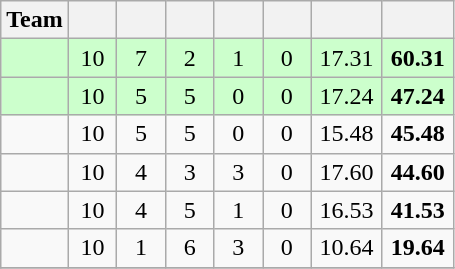<table class="wikitable" style="text-align:center;">
<tr>
<th>Team</th>
<th style="width:25px"></th>
<th style="width:25px"></th>
<th style="width:25px"></th>
<th style="width:25px"></th>
<th style="width:25px"></th>
<th style="width:40px"></th>
<th style="width:40px"></th>
</tr>
<tr style="background:#cfc">
<td style="text-align:left;"></td>
<td>10</td>
<td>7</td>
<td>2</td>
<td>1</td>
<td>0</td>
<td>17.31</td>
<td><strong>60.31</strong></td>
</tr>
<tr style="background:#cfc">
<td style="text-align:left;"></td>
<td>10</td>
<td>5</td>
<td>5</td>
<td>0</td>
<td>0</td>
<td>17.24</td>
<td><strong>47.24</strong></td>
</tr>
<tr>
<td style="text-align:left;"></td>
<td>10</td>
<td>5</td>
<td>5</td>
<td>0</td>
<td>0</td>
<td>15.48</td>
<td><strong>45.48</strong></td>
</tr>
<tr>
<td style="text-align:left;"></td>
<td>10</td>
<td>4</td>
<td>3</td>
<td>3</td>
<td>0</td>
<td>17.60</td>
<td><strong>44.60</strong></td>
</tr>
<tr>
<td style="text-align:left;"></td>
<td>10</td>
<td>4</td>
<td>5</td>
<td>1</td>
<td>0</td>
<td>16.53</td>
<td><strong>41.53</strong></td>
</tr>
<tr>
<td style="text-align:left;"></td>
<td>10</td>
<td>1</td>
<td>6</td>
<td>3</td>
<td>0</td>
<td>10.64</td>
<td><strong>19.64</strong></td>
</tr>
<tr>
</tr>
</table>
